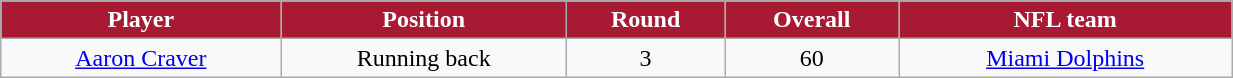<table class="wikitable" width="65%">
<tr align="center"  style="background:#A81933;color:#FFFFFF;">
<td><strong>Player</strong></td>
<td><strong>Position</strong></td>
<td><strong>Round</strong></td>
<td><strong>Overall</strong></td>
<td><strong>NFL team</strong></td>
</tr>
<tr align="center" bgcolor="">
<td><a href='#'>Aaron Craver</a></td>
<td>Running back</td>
<td>3</td>
<td>60</td>
<td><a href='#'>Miami Dolphins</a></td>
</tr>
</table>
